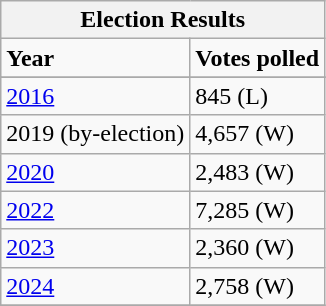<table class="wikitable" id="toc" : left; margin-left: 2em; width: 40%; font-size: 90%;"cellspacing="3">
<tr>
<th colspan="4"><strong>Election Results</strong></th>
</tr>
<tr>
<td><strong>Year</strong></td>
<td><strong>Votes polled</strong></td>
</tr>
<tr>
</tr>
<tr>
<td><a href='#'>2016</a></td>
<td>845 (L)</td>
</tr>
<tr>
<td>2019 (by-election)</td>
<td>4,657 (W)</td>
</tr>
<tr>
<td><a href='#'>2020</a></td>
<td>2,483 (W)</td>
</tr>
<tr>
<td><a href='#'>2022</a></td>
<td>7,285 (W)</td>
</tr>
<tr>
<td><a href='#'>2023</a></td>
<td>2,360 (W)</td>
</tr>
<tr>
<td><a href='#'>2024</a></td>
<td>2,758 (W)</td>
</tr>
<tr>
</tr>
</table>
